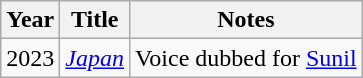<table class="wikitable">
<tr>
<th>Year</th>
<th>Title</th>
<th>Notes</th>
</tr>
<tr>
<td>2023</td>
<td><em><a href='#'>Japan</a></em></td>
<td>Voice dubbed for <a href='#'>Sunil</a></td>
</tr>
</table>
